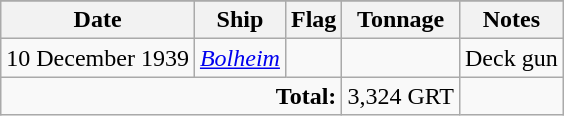<table class=wikitable>
<tr>
</tr>
<tr>
<th>Date</th>
<th>Ship</th>
<th>Flag</th>
<th>Tonnage</th>
<th>Notes</th>
</tr>
<tr>
<td>10 December 1939</td>
<td><a href='#'><em>Bolheim</em></a></td>
<td></td>
<td></td>
<td>Deck gun</td>
</tr>
<tr>
<td colspan="3" style="text-align:right;"><strong>Total:</strong></td>
<td>3,324 GRT</td>
<td></td>
</tr>
</table>
